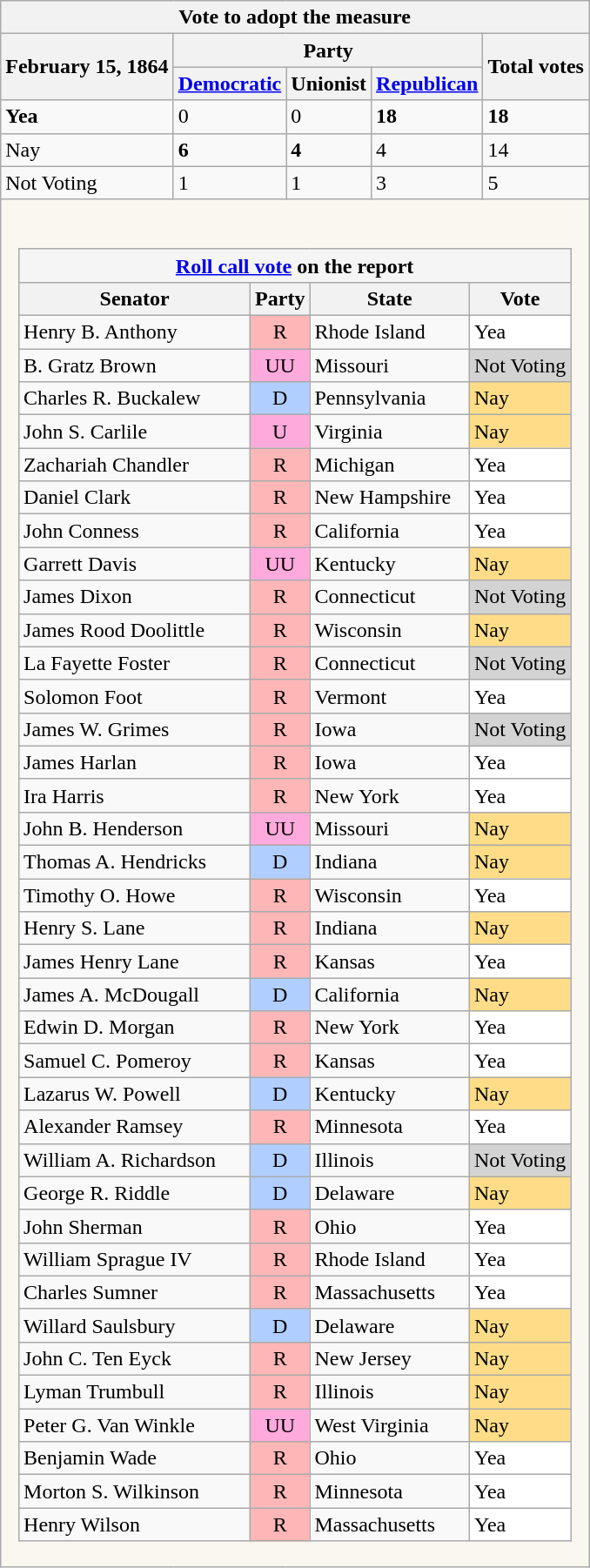<table class="wikitable">
<tr>
<th colspan="5">Vote to adopt the measure</th>
</tr>
<tr>
<th rowspan="2">February 15, 1864</th>
<th colspan="3">Party</th>
<th rowspan="2">Total votes</th>
</tr>
<tr>
<th><a href='#'>Democratic</a></th>
<th>Unionist</th>
<th><a href='#'>Republican</a></th>
</tr>
<tr>
<td><strong>Yea</strong></td>
<td>0</td>
<td>0</td>
<td><strong>18</strong></td>
<td><strong>18</strong></td>
</tr>
<tr>
<td>Nay</td>
<td><strong>6</strong></td>
<td><strong>4</strong></td>
<td>4</td>
<td>14</td>
</tr>
<tr>
<td>Not Voting</td>
<td>1</td>
<td>1</td>
<td>3</td>
<td>5</td>
</tr>
<tr>
<td colspan="5" style="background:#f9f7f0"><br><table class="wikitable sortable" style="margin:1em auto;">
<tr>
<th colspan="4" style="background:#f5f5f5"><a href='#'>Roll call vote</a> on the report</th>
</tr>
<tr>
<th scope="col" style="width: 170px;">Senator</th>
<th>Party</th>
<th scope="col" style="width: 115px;">State</th>
<th>Vote</th>
</tr>
<tr>
<td>Henry B. Anthony</td>
<td style="background-color:#ffb6b6; text-align: center;">R</td>
<td>Rhode Island</td>
<td style="background-color:#ffffff;">Yea</td>
</tr>
<tr>
<td>B. Gratz Brown</td>
<td style="background-color:#FFAADD; text-align: center;">UU</td>
<td>Missouri</td>
<td style="background-color:#d3d3d3;">Not Voting</td>
</tr>
<tr>
<td>Charles R. Buckalew</td>
<td style="background-color:#b0ceff; text-align: center;">D</td>
<td>Pennsylvania</td>
<td style="background-color:#ffdd88;">Nay</td>
</tr>
<tr>
<td>John S. Carlile</td>
<td style="background-color:#FFAADD; text-align: center;">U</td>
<td>Virginia</td>
<td style="background-color:#ffdd88;">Nay</td>
</tr>
<tr>
<td>Zachariah Chandler</td>
<td style="background-color:#ffb6b6; text-align: center;">R</td>
<td>Michigan</td>
<td style="background-color:#ffffff;">Yea</td>
</tr>
<tr>
<td>Daniel Clark</td>
<td style="background-color:#ffb6b6; text-align: center;">R</td>
<td>New Hampshire</td>
<td style="background-color:#ffffff;">Yea</td>
</tr>
<tr>
<td>John Conness</td>
<td style="background-color:#ffb6b6; text-align: center;">R</td>
<td>California</td>
<td style="background-color:#ffffff;">Yea</td>
</tr>
<tr>
<td>Garrett Davis</td>
<td style="background-color:#FFAADD; text-align: center;">UU</td>
<td>Kentucky</td>
<td style="background-color:#ffdd88;">Nay</td>
</tr>
<tr>
<td>James Dixon</td>
<td style="background-color:#ffb6b6; text-align: center;">R</td>
<td>Connecticut</td>
<td style="background-color:#d3d3d3;">Not Voting</td>
</tr>
<tr>
<td>James Rood Doolittle</td>
<td style="background-color:#ffb6b6; text-align: center;">R</td>
<td>Wisconsin</td>
<td style="background-color:#ffdd88;">Nay</td>
</tr>
<tr>
<td>La Fayette Foster</td>
<td style="background-color:#ffb6b6; text-align: center;">R</td>
<td>Connecticut</td>
<td style="background-color:#d3d3d3;">Not Voting</td>
</tr>
<tr>
<td>Solomon Foot</td>
<td style="background-color:#ffb6b6; text-align: center;">R</td>
<td>Vermont</td>
<td style="background-color:#ffffff;">Yea</td>
</tr>
<tr>
<td>James W. Grimes</td>
<td style="background-color:#ffb6b6; text-align: center;">R</td>
<td>Iowa</td>
<td style="background-color:#d3d3d3;">Not Voting</td>
</tr>
<tr>
<td>James Harlan</td>
<td style="background-color:#ffb6b6; text-align: center;">R</td>
<td>Iowa</td>
<td style="background-color:#ffffff;">Yea</td>
</tr>
<tr>
<td>Ira Harris</td>
<td style="background-color:#ffb6b6; text-align: center;">R</td>
<td>New York</td>
<td style="background-color:#ffffff;">Yea</td>
</tr>
<tr>
<td>John B. Henderson</td>
<td style="background-color:#FFAADD; text-align: center;">UU</td>
<td>Missouri</td>
<td style="background-color:#ffdd88;">Nay</td>
</tr>
<tr>
<td>Thomas A. Hendricks</td>
<td style="background-color:#b0ceff; text-align: center;">D</td>
<td>Indiana</td>
<td style="background-color:#ffdd88;">Nay</td>
</tr>
<tr>
<td>Timothy O. Howe</td>
<td style="background-color:#ffb6b6; text-align: center;">R</td>
<td>Wisconsin</td>
<td style="background-color:#ffffff;">Yea</td>
</tr>
<tr>
<td>Henry S. Lane</td>
<td style="background-color:#ffb6b6; text-align: center;">R</td>
<td>Indiana</td>
<td style="background-color:#ffdd88;">Nay</td>
</tr>
<tr>
<td>James Henry Lane</td>
<td style="background-color:#ffb6b6; text-align: center;">R</td>
<td>Kansas</td>
<td style="background-color:#ffffff;">Yea</td>
</tr>
<tr>
<td>James A. McDougall</td>
<td style="background-color:#b0ceff; text-align: center;">D</td>
<td>California</td>
<td style="background-color:#ffdd88;">Nay</td>
</tr>
<tr>
<td>Edwin D. Morgan</td>
<td style="background-color:#ffb6b6; text-align: center;">R</td>
<td>New York</td>
<td style="background-color:#ffffff;">Yea</td>
</tr>
<tr>
<td>Samuel C. Pomeroy</td>
<td style="background-color:#ffb6b6; text-align: center;">R</td>
<td>Kansas</td>
<td style="background-color:#ffffff;">Yea</td>
</tr>
<tr>
<td>Lazarus W. Powell</td>
<td style="background-color:#b0ceff; text-align: center;">D</td>
<td>Kentucky</td>
<td style="background-color:#ffdd88;">Nay</td>
</tr>
<tr>
<td>Alexander Ramsey</td>
<td style="background-color:#ffb6b6; text-align: center;">R</td>
<td>Minnesota</td>
<td style="background-color:#ffffff;">Yea</td>
</tr>
<tr>
<td>William A. Richardson</td>
<td style="background-color:#b0ceff; text-align: center;">D</td>
<td>Illinois</td>
<td style="background-color:#d3d3d3;">Not Voting</td>
</tr>
<tr>
<td>George R. Riddle</td>
<td style="background-color:#b0ceff; text-align: center;">D</td>
<td>Delaware</td>
<td style="background-color:#ffdd88;">Nay</td>
</tr>
<tr>
<td>John Sherman</td>
<td style="background-color:#ffb6b6; text-align: center;">R</td>
<td>Ohio</td>
<td style="background-color:#ffffff;">Yea</td>
</tr>
<tr>
<td>William Sprague IV</td>
<td style="background-color:#ffb6b6; text-align: center;">R</td>
<td>Rhode Island</td>
<td style="background-color:#ffffff;">Yea</td>
</tr>
<tr>
<td>Charles Sumner</td>
<td style="background-color:#ffb6b6; text-align: center;">R</td>
<td>Massachusetts</td>
<td style="background-color:#ffffff;">Yea</td>
</tr>
<tr>
<td>Willard Saulsbury</td>
<td style="background-color:#b0ceff; text-align: center;">D</td>
<td>Delaware</td>
<td style="background-color:#ffdd88;">Nay</td>
</tr>
<tr>
<td>John C. Ten Eyck</td>
<td style="background-color:#ffb6b6; text-align: center;">R</td>
<td>New Jersey</td>
<td style="background-color:#ffdd88;">Nay</td>
</tr>
<tr>
<td>Lyman Trumbull</td>
<td style="background-color:#ffb6b6; text-align: center;">R</td>
<td>Illinois</td>
<td style="background-color:#ffdd88;">Nay</td>
</tr>
<tr>
<td>Peter G. Van Winkle</td>
<td style="background-color:#FFAADD; text-align: center;">UU</td>
<td>West Virginia</td>
<td style="background-color:#ffdd88;">Nay</td>
</tr>
<tr>
<td>Benjamin Wade</td>
<td style="background-color:#ffb6b6; text-align: center;">R</td>
<td>Ohio</td>
<td style="background-color:#ffffff;">Yea</td>
</tr>
<tr>
<td>Morton S. Wilkinson</td>
<td style="background-color:#ffb6b6; text-align: center;">R</td>
<td>Minnesota</td>
<td style="background-color:#ffffff;">Yea</td>
</tr>
<tr>
<td>Henry Wilson</td>
<td style="background-color:#ffb6b6; text-align: center;">R</td>
<td>Massachusetts</td>
<td style="background-color:#ffffff;">Yea</td>
</tr>
</table>
</td>
</tr>
</table>
